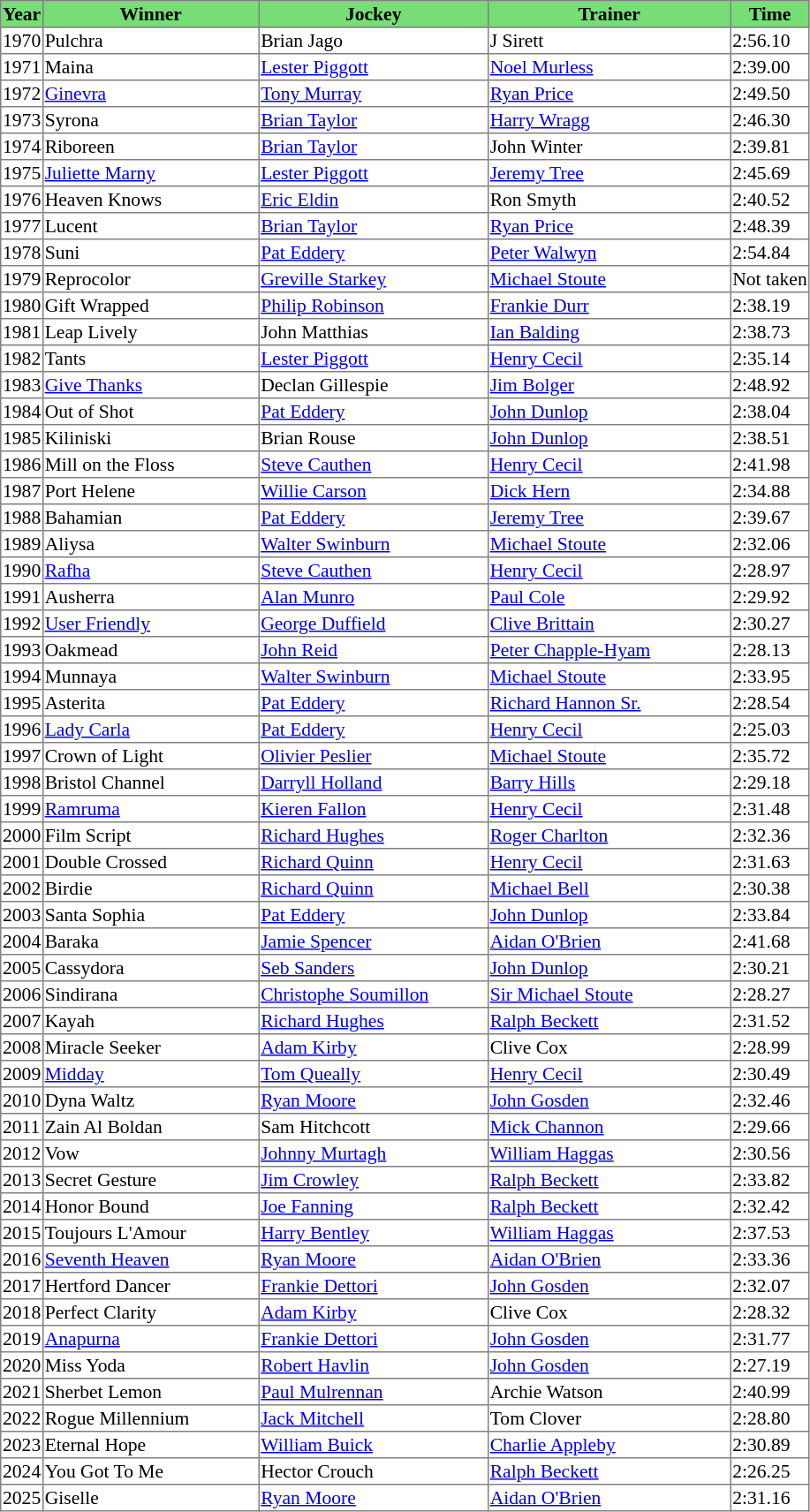<table class = "sortable" | border="1" style="border-collapse: collapse; font-size:90%">
<tr bgcolor="#77dd77" align="center">
<th>Year</th>
<th>Winner</th>
<th>Jockey</th>
<th>Trainer</th>
<th>Time</th>
</tr>
<tr>
<td>1970</td>
<td width=160px>Pulchra</td>
<td width=170px>Brian Jago</td>
<td width=180px>J Sirett</td>
<td>2:56.10</td>
</tr>
<tr>
<td>1971</td>
<td>Maina</td>
<td><a href='#'>Lester Piggott</a></td>
<td><a href='#'>Noel Murless</a></td>
<td>2:39.00</td>
</tr>
<tr>
<td>1972</td>
<td><a href='#'>Ginevra</a></td>
<td><a href='#'>Tony Murray</a></td>
<td><a href='#'>Ryan Price</a></td>
<td>2:49.50</td>
</tr>
<tr>
<td>1973</td>
<td>Syrona</td>
<td><a href='#'>Brian Taylor</a></td>
<td><a href='#'>Harry Wragg</a></td>
<td>2:46.30</td>
</tr>
<tr>
<td>1974</td>
<td>Riboreen</td>
<td><a href='#'>Brian Taylor</a></td>
<td>John Winter</td>
<td>2:39.81</td>
</tr>
<tr>
<td>1975</td>
<td><a href='#'>Juliette Marny</a></td>
<td><a href='#'>Lester Piggott</a></td>
<td><a href='#'>Jeremy Tree</a></td>
<td>2:45.69</td>
</tr>
<tr>
<td>1976</td>
<td>Heaven Knows</td>
<td><a href='#'>Eric Eldin</a></td>
<td>Ron Smyth</td>
<td>2:40.52</td>
</tr>
<tr>
<td>1977</td>
<td>Lucent</td>
<td><a href='#'>Brian Taylor</a></td>
<td><a href='#'>Ryan Price</a></td>
<td>2:48.39</td>
</tr>
<tr>
<td>1978</td>
<td>Suni</td>
<td><a href='#'>Pat Eddery</a></td>
<td><a href='#'>Peter Walwyn</a></td>
<td>2:54.84</td>
</tr>
<tr>
<td>1979</td>
<td>Reprocolor</td>
<td><a href='#'>Greville Starkey</a></td>
<td><a href='#'>Michael Stoute</a></td>
<td>Not taken</td>
</tr>
<tr>
<td>1980</td>
<td>Gift Wrapped</td>
<td><a href='#'>Philip Robinson</a></td>
<td><a href='#'>Frankie Durr</a></td>
<td>2:38.19</td>
</tr>
<tr>
<td>1981</td>
<td>Leap Lively</td>
<td>John Matthias</td>
<td><a href='#'>Ian Balding</a></td>
<td>2:38.73</td>
</tr>
<tr>
<td>1982</td>
<td>Tants</td>
<td><a href='#'>Lester Piggott</a></td>
<td><a href='#'>Henry Cecil</a></td>
<td>2:35.14</td>
</tr>
<tr>
<td>1983</td>
<td><a href='#'>Give Thanks</a></td>
<td>Declan Gillespie</td>
<td><a href='#'>Jim Bolger</a></td>
<td>2:48.92</td>
</tr>
<tr>
<td>1984</td>
<td>Out of Shot</td>
<td><a href='#'>Pat Eddery</a></td>
<td><a href='#'>John Dunlop</a></td>
<td>2:38.04</td>
</tr>
<tr>
<td>1985</td>
<td>Kiliniski</td>
<td>Brian Rouse</td>
<td><a href='#'>John Dunlop</a></td>
<td>2:38.51</td>
</tr>
<tr>
<td>1986</td>
<td>Mill on the Floss</td>
<td><a href='#'>Steve Cauthen</a></td>
<td><a href='#'>Henry Cecil</a></td>
<td>2:41.98</td>
</tr>
<tr>
<td>1987</td>
<td>Port Helene</td>
<td><a href='#'>Willie Carson</a></td>
<td><a href='#'>Dick Hern</a></td>
<td>2:34.88</td>
</tr>
<tr>
<td>1988</td>
<td>Bahamian</td>
<td><a href='#'>Pat Eddery</a></td>
<td><a href='#'>Jeremy Tree</a></td>
<td>2:39.67</td>
</tr>
<tr>
<td>1989</td>
<td>Aliysa</td>
<td><a href='#'>Walter Swinburn</a></td>
<td><a href='#'>Michael Stoute</a></td>
<td>2:32.06</td>
</tr>
<tr>
<td>1990</td>
<td><a href='#'>Rafha</a></td>
<td><a href='#'>Steve Cauthen</a></td>
<td><a href='#'>Henry Cecil</a></td>
<td>2:28.97</td>
</tr>
<tr>
<td>1991</td>
<td>Ausherra</td>
<td><a href='#'>Alan Munro</a></td>
<td><a href='#'>Paul Cole</a></td>
<td>2:29.92</td>
</tr>
<tr>
<td>1992</td>
<td><a href='#'>User Friendly</a></td>
<td><a href='#'>George Duffield</a></td>
<td><a href='#'>Clive Brittain</a></td>
<td>2:30.27</td>
</tr>
<tr>
<td>1993</td>
<td>Oakmead</td>
<td><a href='#'>John Reid</a></td>
<td><a href='#'>Peter Chapple-Hyam</a></td>
<td>2:28.13</td>
</tr>
<tr>
<td>1994</td>
<td>Munnaya</td>
<td><a href='#'>Walter Swinburn</a></td>
<td><a href='#'>Michael Stoute</a></td>
<td>2:33.95</td>
</tr>
<tr>
<td>1995</td>
<td>Asterita</td>
<td><a href='#'>Pat Eddery</a></td>
<td><a href='#'>Richard Hannon Sr.</a></td>
<td>2:28.54</td>
</tr>
<tr>
<td>1996</td>
<td><a href='#'>Lady Carla</a></td>
<td><a href='#'>Pat Eddery</a></td>
<td><a href='#'>Henry Cecil</a></td>
<td>2:25.03</td>
</tr>
<tr>
<td>1997</td>
<td>Crown of Light</td>
<td><a href='#'>Olivier Peslier</a></td>
<td><a href='#'>Michael Stoute</a></td>
<td>2:35.72</td>
</tr>
<tr>
<td>1998</td>
<td>Bristol Channel</td>
<td><a href='#'>Darryll Holland</a></td>
<td><a href='#'>Barry Hills</a></td>
<td>2:29.18</td>
</tr>
<tr>
<td>1999</td>
<td><a href='#'>Ramruma</a></td>
<td><a href='#'>Kieren Fallon</a></td>
<td><a href='#'>Henry Cecil</a></td>
<td>2:31.48</td>
</tr>
<tr>
<td>2000</td>
<td>Film Script</td>
<td><a href='#'>Richard Hughes</a></td>
<td><a href='#'>Roger Charlton</a></td>
<td>2:32.36</td>
</tr>
<tr>
<td>2001</td>
<td>Double Crossed</td>
<td><a href='#'>Richard Quinn</a></td>
<td><a href='#'>Henry Cecil</a></td>
<td>2:31.63</td>
</tr>
<tr>
<td>2002</td>
<td>Birdie</td>
<td><a href='#'>Richard Quinn</a></td>
<td><a href='#'>Michael Bell</a></td>
<td>2:30.38</td>
</tr>
<tr>
<td>2003</td>
<td>Santa Sophia</td>
<td><a href='#'>Pat Eddery</a></td>
<td><a href='#'>John Dunlop</a></td>
<td>2:33.84</td>
</tr>
<tr>
<td>2004</td>
<td>Baraka</td>
<td><a href='#'>Jamie Spencer</a></td>
<td><a href='#'>Aidan O'Brien</a></td>
<td>2:41.68</td>
</tr>
<tr>
<td>2005</td>
<td>Cassydora</td>
<td><a href='#'>Seb Sanders</a></td>
<td><a href='#'>John Dunlop</a></td>
<td>2:30.21</td>
</tr>
<tr>
<td>2006</td>
<td>Sindirana</td>
<td><a href='#'>Christophe Soumillon</a></td>
<td><a href='#'>Sir Michael Stoute</a></td>
<td>2:28.27</td>
</tr>
<tr>
<td>2007</td>
<td>Kayah</td>
<td><a href='#'>Richard Hughes</a></td>
<td><a href='#'>Ralph Beckett</a></td>
<td>2:31.52</td>
</tr>
<tr>
<td>2008</td>
<td>Miracle Seeker</td>
<td><a href='#'>Adam Kirby</a></td>
<td>Clive Cox</td>
<td>2:28.99</td>
</tr>
<tr>
<td>2009</td>
<td><a href='#'>Midday</a></td>
<td><a href='#'>Tom Queally</a></td>
<td><a href='#'>Henry Cecil</a></td>
<td>2:30.49</td>
</tr>
<tr>
<td>2010</td>
<td>Dyna Waltz</td>
<td><a href='#'>Ryan Moore</a></td>
<td><a href='#'>John Gosden</a></td>
<td>2:32.46</td>
</tr>
<tr>
<td>2011</td>
<td>Zain Al Boldan</td>
<td>Sam Hitchcott</td>
<td><a href='#'>Mick Channon</a></td>
<td>2:29.66</td>
</tr>
<tr>
<td>2012</td>
<td>Vow</td>
<td><a href='#'>Johnny Murtagh</a></td>
<td><a href='#'>William Haggas</a></td>
<td>2:30.56</td>
</tr>
<tr>
<td>2013</td>
<td>Secret Gesture</td>
<td><a href='#'>Jim Crowley</a></td>
<td><a href='#'>Ralph Beckett</a></td>
<td>2:33.82</td>
</tr>
<tr>
<td>2014</td>
<td>Honor Bound</td>
<td><a href='#'>Joe Fanning</a></td>
<td><a href='#'>Ralph Beckett</a></td>
<td>2:32.42</td>
</tr>
<tr>
<td>2015</td>
<td>Toujours L'Amour</td>
<td><a href='#'>Harry Bentley</a></td>
<td><a href='#'>William Haggas</a></td>
<td>2:37.53</td>
</tr>
<tr>
<td>2016</td>
<td><a href='#'>Seventh Heaven</a></td>
<td><a href='#'>Ryan Moore</a></td>
<td><a href='#'>Aidan O'Brien</a></td>
<td>2:33.36</td>
</tr>
<tr>
<td>2017</td>
<td>Hertford Dancer</td>
<td><a href='#'>Frankie Dettori</a></td>
<td><a href='#'>John Gosden</a></td>
<td>2:32.07</td>
</tr>
<tr>
<td>2018</td>
<td>Perfect Clarity</td>
<td><a href='#'>Adam Kirby</a></td>
<td>Clive Cox</td>
<td>2:28.32</td>
</tr>
<tr>
<td>2019</td>
<td><a href='#'>Anapurna</a></td>
<td><a href='#'>Frankie Dettori</a></td>
<td><a href='#'>John Gosden</a></td>
<td>2:31.77</td>
</tr>
<tr>
<td>2020</td>
<td>Miss Yoda</td>
<td><a href='#'>Robert Havlin</a></td>
<td><a href='#'>John Gosden</a></td>
<td>2:27.19</td>
</tr>
<tr>
<td>2021</td>
<td>Sherbet Lemon</td>
<td><a href='#'>Paul Mulrennan</a></td>
<td>Archie Watson</td>
<td>2:40.99</td>
</tr>
<tr>
<td>2022</td>
<td>Rogue Millennium</td>
<td><a href='#'>Jack Mitchell</a></td>
<td>Tom Clover</td>
<td>2:28.80</td>
</tr>
<tr>
<td>2023</td>
<td>Eternal Hope</td>
<td><a href='#'>William Buick</a></td>
<td><a href='#'>Charlie Appleby</a></td>
<td>2:30.89</td>
</tr>
<tr>
<td>2024</td>
<td>You Got To Me</td>
<td>Hector Crouch</td>
<td><a href='#'>Ralph Beckett</a></td>
<td>2:26.25</td>
</tr>
<tr>
<td>2025</td>
<td>Giselle</td>
<td><a href='#'>Ryan Moore</a></td>
<td><a href='#'>Aidan O'Brien</a></td>
<td>2:31.16</td>
</tr>
</table>
